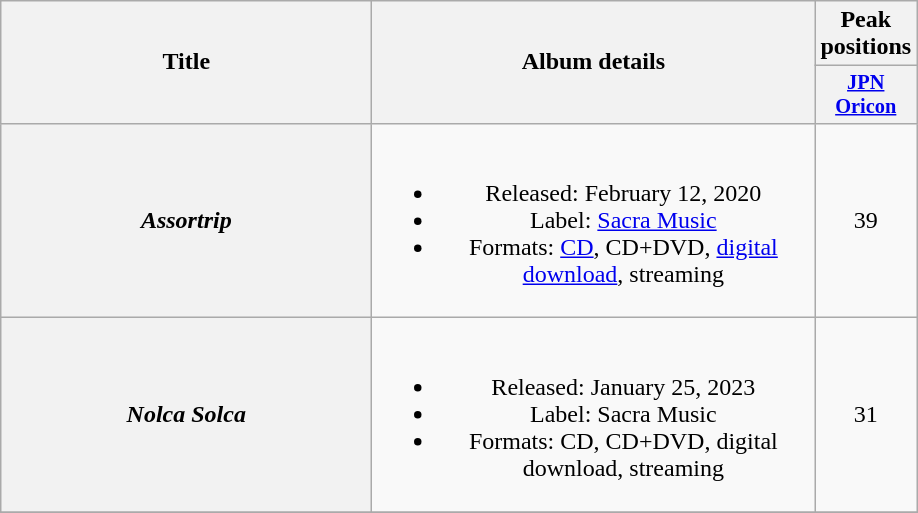<table class="wikitable plainrowheaders" style="text-align:center;">
<tr>
<th style="width:15em;" rowspan="2">Title</th>
<th style="width:18em;" rowspan="2">Album details</th>
<th colspan="1">Peak positions</th>
</tr>
<tr>
<th style="width:3em;font-size:85%"><a href='#'>JPN<br>Oricon</a><br></th>
</tr>
<tr>
<th scope="row"><em>Assortrip</em></th>
<td><br><ul><li>Released: February 12, 2020</li><li>Label: <a href='#'>Sacra Music</a></li><li>Formats: <a href='#'>CD</a>, CD+DVD, <a href='#'>digital download</a>, streaming</li></ul></td>
<td>39</td>
</tr>
<tr>
<th scope="row"><em>Nolca Solca</em></th>
<td><br><ul><li>Released: January 25, 2023</li><li>Label: Sacra Music</li><li>Formats: CD, CD+DVD, digital download, streaming</li></ul></td>
<td>31</td>
</tr>
<tr>
</tr>
</table>
